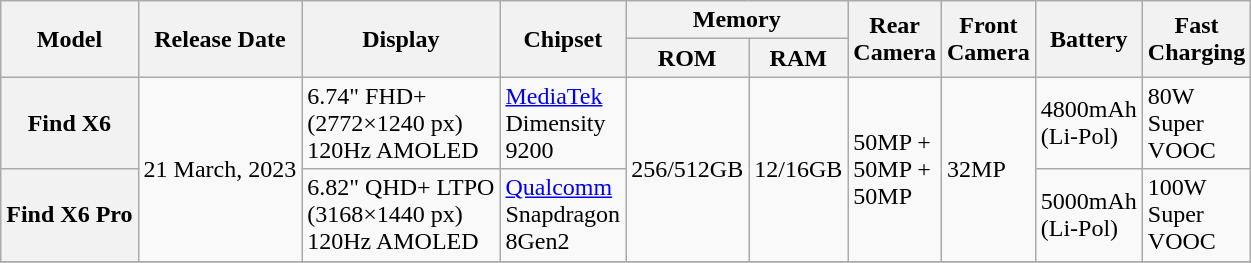<table class="wikitable sortable">
<tr>
<th rowspan="2">Model</th>
<th rowspan="2">Release Date</th>
<th rowspan="2">Display</th>
<th rowspan="2">Chipset</th>
<th colspan="2">Memory</th>
<th rowspan="2">Rear <br>Camera</th>
<th rowspan="2">Front <br>Camera</th>
<th rowspan="2">Battery</th>
<th rowspan="2">Fast <br>Charging</th>
</tr>
<tr>
<th>ROM</th>
<th>RAM</th>
</tr>
<tr>
<th>Find X6</th>
<td rowspan="2">21 March, 2023</td>
<td>6.74" FHD+ <br>(2772×1240 px) <br>120Hz AMOLED</td>
<td><a href='#'>MediaTek</a> <br>Dimensity <br>9200</td>
<td rowspan="2">256/512GB</td>
<td rowspan="2">12/16GB</td>
<td rowspan="2">50MP + <br>50MP + <br>50MP</td>
<td rowspan="2">32MP</td>
<td>4800mAh<br>(Li-Pol)</td>
<td>80W <br>Super<br>VOOC</td>
</tr>
<tr>
<th>Find X6 Pro</th>
<td>6.82" QHD+ LTPO <br>(3168×1440 px) <br>120Hz AMOLED</td>
<td><a href='#'>Qualcomm</a> <br>Snapdragon <br>8Gen2</td>
<td>5000mAh<br>(Li-Pol)</td>
<td>100W <br>Super<br>VOOC</td>
</tr>
<tr>
</tr>
</table>
